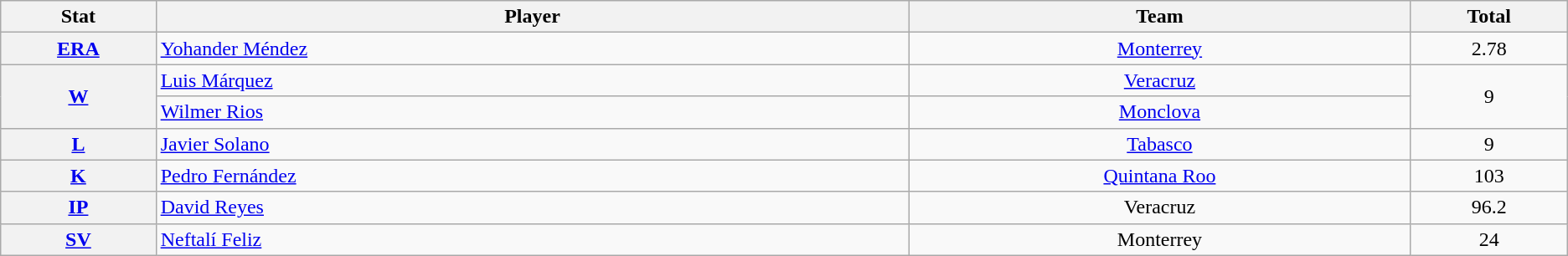<table class="wikitable" style="text-align:center;">
<tr>
<th scope="col" width="3%">Stat</th>
<th scope="col" width="15%">Player</th>
<th scope="col" width="10%">Team</th>
<th scope="col" width="3%">Total</th>
</tr>
<tr>
<th scope="row" style="text-align:center;"><a href='#'>ERA</a></th>
<td align=left> <a href='#'>Yohander Méndez</a></td>
<td><a href='#'>Monterrey</a></td>
<td>2.78</td>
</tr>
<tr>
<th scope="row" style="text-align:center;" rowspan=2><a href='#'>W</a></th>
<td align=left> <a href='#'>Luis Márquez</a></td>
<td><a href='#'>Veracruz</a></td>
<td rowspan=2>9</td>
</tr>
<tr>
<td align=left> <a href='#'>Wilmer Rios</a></td>
<td><a href='#'>Monclova</a></td>
</tr>
<tr>
<th scope="row" style="text-align:center;"><a href='#'>L</a></th>
<td align=left> <a href='#'>Javier Solano</a></td>
<td><a href='#'>Tabasco</a></td>
<td>9</td>
</tr>
<tr>
<th scope="row" style="text-align:center;"><a href='#'>K</a></th>
<td align=left> <a href='#'>Pedro Fernández</a></td>
<td><a href='#'>Quintana Roo</a></td>
<td>103</td>
</tr>
<tr>
<th scope="row" style="text-align:center;"><a href='#'>IP</a></th>
<td align=left> <a href='#'>David Reyes</a></td>
<td>Veracruz</td>
<td>96.2</td>
</tr>
<tr>
<th scope="row" style="text-align:center;"><a href='#'>SV</a></th>
<td align=left> <a href='#'>Neftalí Feliz</a></td>
<td>Monterrey</td>
<td>24</td>
</tr>
</table>
